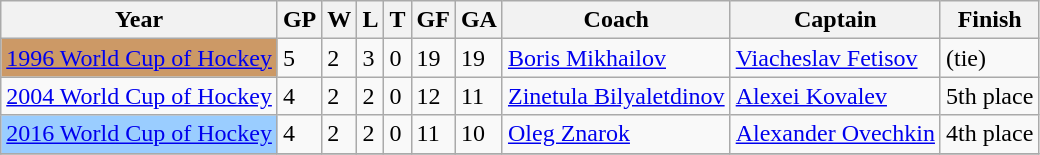<table class="wikitable sortable">
<tr>
<th>Year</th>
<th>GP</th>
<th>W</th>
<th>L</th>
<th>T</th>
<th>GF</th>
<th>GA</th>
<th>Coach</th>
<th>Captain</th>
<th>Finish</th>
</tr>
<tr>
<td style="background:#c96;"><a href='#'>1996 World Cup of Hockey</a></td>
<td>5</td>
<td>2</td>
<td>3</td>
<td>0</td>
<td>19</td>
<td>19</td>
<td><a href='#'>Boris Mikhailov</a></td>
<td><a href='#'>Viacheslav Fetisov</a></td>
<td> (tie)</td>
</tr>
<tr>
<td><a href='#'>2004 World Cup of Hockey</a></td>
<td>4</td>
<td>2</td>
<td>2</td>
<td>0</td>
<td>12</td>
<td>11</td>
<td><a href='#'>Zinetula Bilyaletdinov</a></td>
<td><a href='#'>Alexei Kovalev</a></td>
<td>5th place</td>
</tr>
<tr>
<td style="background:#9acdff;"><a href='#'>2016 World Cup of Hockey</a></td>
<td>4</td>
<td>2</td>
<td>2</td>
<td>0</td>
<td>11</td>
<td>10</td>
<td><a href='#'>Oleg Znarok</a></td>
<td><a href='#'>Alexander Ovechkin</a></td>
<td>4th place</td>
</tr>
<tr>
</tr>
</table>
